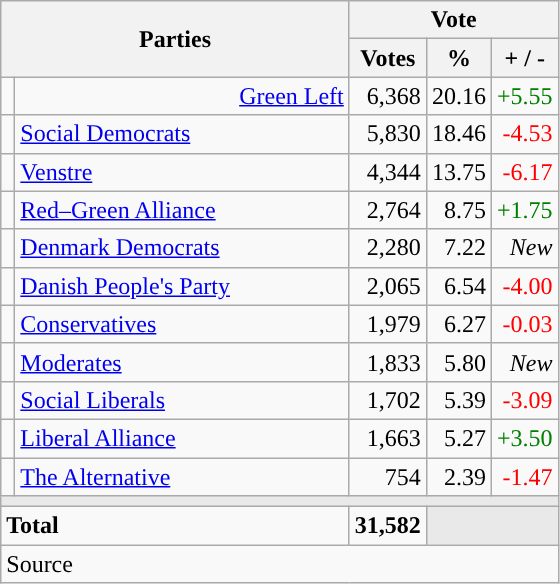<table class="wikitable" style="text-align:right;">
<tr>
<th style="text-align:centre;" rowspan="2" colspan="2" width="225">Parties</th>
<th colspan="3">Vote</th>
</tr>
<tr>
<th width="15">Votes</th>
<th width="15">%</th>
<th width="15">+ / -</th>
</tr>
<tr>
<td width=2 bgcolor=></td>
<td><a href='#'>Green Left</a></td>
<td>6,368</td>
<td>20.16</td>
<td style=color:green;>+5.55</td>
</tr>
<tr>
<td width=2 bgcolor=></td>
<td align=left><a href='#'>Social Democrats</a></td>
<td>5,830</td>
<td>18.46</td>
<td style=color:red;>-4.53</td>
</tr>
<tr>
<td width=2 bgcolor=></td>
<td align=left><a href='#'>Venstre</a></td>
<td>4,344</td>
<td>13.75</td>
<td style=color:red;>-6.17</td>
</tr>
<tr>
<td width=2 bgcolor=></td>
<td align=left><a href='#'>Red–Green Alliance</a></td>
<td>2,764</td>
<td>8.75</td>
<td style=color:green;>+1.75</td>
</tr>
<tr>
<td width=2 bgcolor=></td>
<td align=left><a href='#'>Denmark Democrats</a></td>
<td>2,280</td>
<td>7.22</td>
<td><em>New</em></td>
</tr>
<tr>
<td width=2 bgcolor=></td>
<td align=left><a href='#'>Danish People's Party</a></td>
<td>2,065</td>
<td>6.54</td>
<td style=color:red;>-4.00</td>
</tr>
<tr>
<td width=2 bgcolor=></td>
<td align=left><a href='#'>Conservatives</a></td>
<td>1,979</td>
<td>6.27</td>
<td style=color:red;>-0.03</td>
</tr>
<tr>
<td width=2 bgcolor=></td>
<td align=left><a href='#'>Moderates</a></td>
<td>1,833</td>
<td>5.80</td>
<td><em>New</em></td>
</tr>
<tr>
<td width=2 bgcolor=></td>
<td align=left><a href='#'>Social Liberals</a></td>
<td>1,702</td>
<td>5.39</td>
<td style=color:red;>-3.09</td>
</tr>
<tr>
<td width=2 bgcolor=></td>
<td align=left><a href='#'>Liberal Alliance</a></td>
<td>1,663</td>
<td>5.27</td>
<td style=color:green;>+3.50</td>
</tr>
<tr>
<td width=2 bgcolor=></td>
<td align=left><a href='#'>The Alternative</a></td>
<td>754</td>
<td>2.39</td>
<td style=color:red;>-1.47</td>
</tr>
<tr>
<td colspan="7" bgcolor="#E9E9E9"></td>
</tr>
<tr>
<td align="left" colspan="2"><strong>Total</strong></td>
<td><strong>31,582</strong></td>
<td bgcolor=#E9E9E9 colspan=2></td>
</tr>
<tr>
<td align="left" colspan="6">Source</td>
</tr>
</table>
